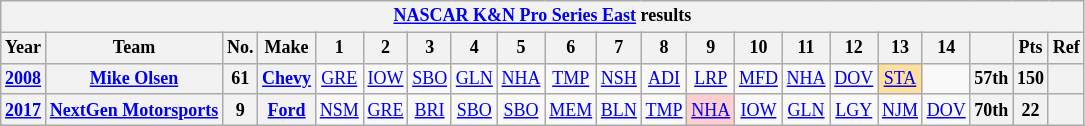<table class="wikitable" style="text-align:center; font-size:75%">
<tr>
<th colspan=45><a href='#'>NASCAR K&N Pro Series East</a> results</th>
</tr>
<tr>
<th>Year</th>
<th>Team</th>
<th>No.</th>
<th>Make</th>
<th>1</th>
<th>2</th>
<th>3</th>
<th>4</th>
<th>5</th>
<th>6</th>
<th>7</th>
<th>8</th>
<th>9</th>
<th>10</th>
<th>11</th>
<th>12</th>
<th>13</th>
<th>14</th>
<th></th>
<th>Pts</th>
<th>Ref</th>
</tr>
<tr>
<th><a href='#'>2008</a></th>
<th><a href='#'>Mike Olsen</a></th>
<th>61</th>
<th><a href='#'>Chevy</a></th>
<td><a href='#'>GRE</a></td>
<td><a href='#'>IOW</a></td>
<td><a href='#'>SBO</a></td>
<td><a href='#'>GLN</a></td>
<td><a href='#'>NHA</a></td>
<td><a href='#'>TMP</a></td>
<td><a href='#'>NSH</a></td>
<td><a href='#'>ADI</a></td>
<td><a href='#'>LRP</a></td>
<td><a href='#'>MFD</a></td>
<td><a href='#'>NHA</a></td>
<td><a href='#'>DOV</a></td>
<td style="background:#FFDF9F;"><a href='#'>STA</a><br></td>
<td></td>
<th>57th</th>
<th>150</th>
<th></th>
</tr>
<tr>
<th><a href='#'>2017</a></th>
<th><a href='#'>NextGen Motorsports</a></th>
<th>9</th>
<th><a href='#'>Ford</a></th>
<td><a href='#'>NSM</a></td>
<td><a href='#'>GRE</a></td>
<td><a href='#'>BRI</a></td>
<td><a href='#'>SBO</a></td>
<td><a href='#'>SBO</a></td>
<td><a href='#'>MEM</a></td>
<td><a href='#'>BLN</a></td>
<td><a href='#'>TMP</a></td>
<td style="background:#FFCFCF;"><a href='#'>NHA</a><br></td>
<td><a href='#'>IOW</a></td>
<td><a href='#'>GLN</a></td>
<td><a href='#'>LGY</a></td>
<td><a href='#'>NJM</a></td>
<td><a href='#'>DOV</a></td>
<th>70th</th>
<th>22</th>
<th></th>
</tr>
</table>
